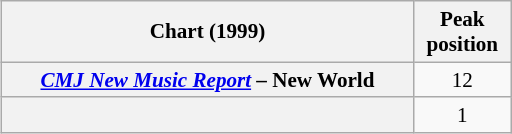<table class="wikitable plainrowheaders sortable" style="text-align:center; float:right; margin-left:18px; width:24.2em; font-size:88%;">
<tr>
<th>Chart (1999)</th>
<th>Peak<br>position</th>
</tr>
<tr>
<th scope="row"><em><a href='#'>CMJ New Music Report</a></em> – New World</th>
<td>12</td>
</tr>
<tr>
<th scope="row"></th>
<td>1</td>
</tr>
</table>
